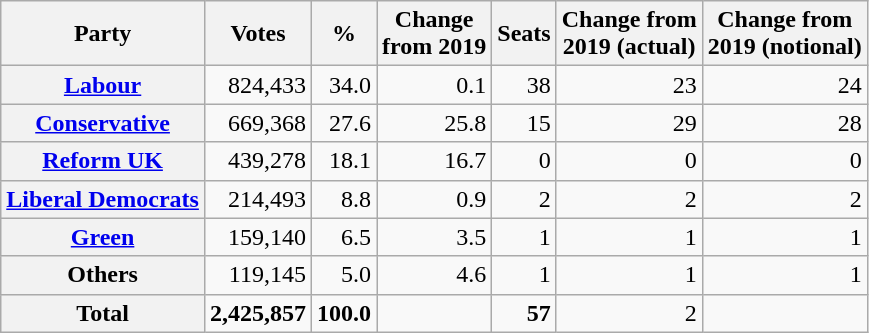<table class="wikitable plainrowheaders" style="text-align:right">
<tr>
<th scope="col">Party</th>
<th scope="col">Votes</th>
<th scope="col">%</th>
<th scope="col">Change<br>from 2019</th>
<th scope="col">Seats</th>
<th>Change from<br>2019 (actual)</th>
<th scope="col">Change from<br>2019 (notional)</th>
</tr>
<tr>
<th scope="row"><a href='#'>Labour</a></th>
<td>824,433</td>
<td>34.0</td>
<td> 0.1</td>
<td>38</td>
<td> 23</td>
<td> 24</td>
</tr>
<tr>
<th scope="row"><a href='#'>Conservative</a></th>
<td>669,368</td>
<td>27.6</td>
<td> 25.8</td>
<td>15</td>
<td> 29</td>
<td> 28</td>
</tr>
<tr>
<th scope="row"><a href='#'>Reform UK</a></th>
<td>439,278</td>
<td>18.1</td>
<td> 16.7</td>
<td>0</td>
<td> 0</td>
<td> 0</td>
</tr>
<tr>
<th scope="row"><a href='#'>Liberal Democrats</a></th>
<td>214,493</td>
<td>8.8</td>
<td> 0.9</td>
<td>2</td>
<td> 2</td>
<td> 2</td>
</tr>
<tr>
<th scope="row"><a href='#'>Green</a></th>
<td>159,140</td>
<td>6.5</td>
<td> 3.5</td>
<td>1</td>
<td> 1</td>
<td> 1</td>
</tr>
<tr>
<th scope="row">Others</th>
<td>119,145</td>
<td>5.0</td>
<td> 4.6</td>
<td>1</td>
<td> 1</td>
<td> 1</td>
</tr>
<tr>
<th scope="row"><strong>Total</strong></th>
<td><strong>2,425,857</strong></td>
<td><strong>100.0</strong></td>
<td></td>
<td><strong>57</strong></td>
<td> 2</td>
<td></td>
</tr>
</table>
